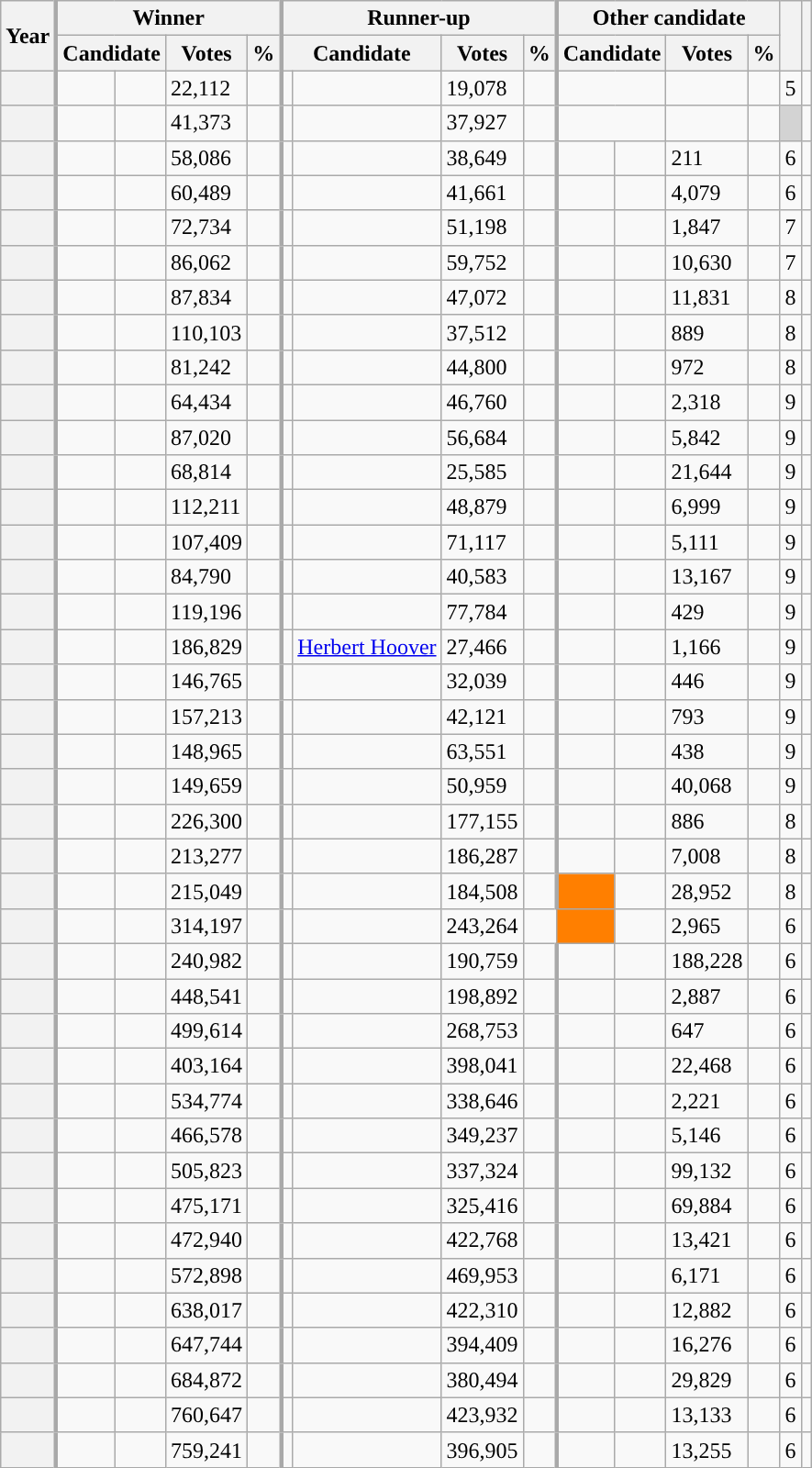<table class="wikitable sortable">
<tr>
<th scope=col rowspan="2">Year</th>
<th scope="col" style="border-left:3px solid darkgray;" colspan="4">Winner</th>
<th scope="col" style="border-left:3px solid darkgray;" colspan="4">Runner-up</th>
<th scope="col" style="border-left:3px solid darkgray;" colspan="4">Other candidate</th>
<th scope="col" rowspan="2"></th>
<th scope="col" class="unsortable" rowspan="2"></th>
</tr>
<tr>
<th scope="col" style="border-left:3px solid darkgray;" colspan="2">Candidate</th>
<th scope="col" data-sort-type="number">Votes</th>
<th scope="col"  data-sort-type="number">%</th>
<th scope="col" style="border-left:3px solid darkgray;" colspan="2">Candidate</th>
<th scope="col"  data-sort-type="number">Votes</th>
<th scope="col"  data-sort-type="number">%</th>
<th scope="col"  scope="col" style="border-left:3px solid darkgray;" colspan="2">Candidate</th>
<th scope="col"  data-sort-type="number">Votes</th>
<th scope="col"  data-sort-type="number">%</th>
</tr>
<tr>
<th scope="row"> </th>
<td style="text-align:left; border-left:3px solid darkgray; background-color:"></td>
<td><strong></strong> </td>
<td>22,112</td>
<td></td>
<td style="text-align:left; border-left:3px solid darkgray; background-color:"></td>
<td> </td>
<td>19,078</td>
<td></td>
<td style="border-left:3px solid darkgray;"colspan="2"></td>
<td></td>
<td></td>
<td>5</td>
<td></td>
</tr>
<tr>
<th scope="row"> </th>
<td style="text-align:left; border-left:3px solid darkgray; background-color:"></td>
<td><strong></strong> </td>
<td>41,373</td>
<td></td>
<td style="text-align:left; border-left:3px solid darkgray; background-color:"></td>
<td> </td>
<td>37,927</td>
<td></td>
<td style="border-left:3px solid darkgray;"colspan="2"></td>
<td></td>
<td></td>
<td style="background:#D3D3D3;"></td>
<td></td>
</tr>
<tr>
<th scope="row"> </th>
<td style="text-align:left; border-left:3px solid darkgray; background-color:"></td>
<td><strong></strong> </td>
<td>58,086</td>
<td></td>
<td style="text-align:left; border-left:3px solid darkgray; background-color:"></td>
<td> </td>
<td>38,649</td>
<td></td>
<td style="text-align:left; border-left:3px solid darkgray; background-color:"></td>
<td> </td>
<td>211</td>
<td></td>
<td>6</td>
<td></td>
</tr>
<tr>
<th scope="row"> </th>
<td style="text-align:left; border-left:3px solid darkgray; background-color:"></td>
<td><strong></strong> </td>
<td>60,489</td>
<td></td>
<td style="text-align:left; border-left:3px solid darkgray; background-color:"></td>
<td>  </td>
<td>41,661</td>
<td></td>
<td style="text-align:left; border-left:3px solid darkgray; background-color:"></td>
<td> </td>
<td>4,079</td>
<td></td>
<td>6</td>
<td></td>
</tr>
<tr>
<th scope="row"> </th>
<td style="text-align:left; border-left:3px solid darkgray; background-color:"></td>
<td><strong></strong> </td>
<td>72,734</td>
<td></td>
<td style="text-align:left; border-left:3px solid darkgray; background-color:"></td>
<td> </td>
<td>51,198</td>
<td></td>
<td style="text-align:left; border-left:3px solid darkgray; background-color:"></td>
<td> </td>
<td>1,847</td>
<td></td>
<td>7</td>
<td></td>
</tr>
<tr>
<th scope="row"> </th>
<td style="text-align:left; border-left:3px solid darkgray; background-color:"></td>
<td><strong></strong></td>
<td>86,062</td>
<td></td>
<td style="text-align:left; border-left:3px solid darkgray; background-color:"></td>
<td>  </td>
<td>59,752</td>
<td></td>
<td style="text-align:left; border-left:3px solid darkgray; background-color:"></td>
<td> </td>
<td>10,630</td>
<td></td>
<td>7</td>
<td></td>
</tr>
<tr>
<th scope="row"> </th>
<td style="text-align:left; border-left:3px solid darkgray; background-color:"></td>
<td><strong></strong> </td>
<td>87,834</td>
<td></td>
<td style="text-align:left; border-left:3px solid darkgray; background-color:"></td>
<td> </td>
<td>47,072</td>
<td></td>
<td style="text-align:left; border-left:3px solid darkgray; background-color:"></td>
<td>  </td>
<td>11,831</td>
<td></td>
<td>8</td>
<td></td>
</tr>
<tr>
<th scope="row"> </th>
<td style="text-align:left; border-left:3px solid darkgray; background-color:"></td>
<td><strong></strong> </td>
<td>110,103</td>
<td></td>
<td style="text-align:left; border-left:3px solid darkgray; background-color:"></td>
<td>  </td>
<td>37,512</td>
<td></td>
<td style="text-align:left; border-left:3px solid darkgray; background-color:"></td>
<td> </td>
<td>889</td>
<td></td>
<td>8</td>
<td></td>
</tr>
<tr>
<th scope="row"> </th>
<td style="text-align:left; border-left:3px solid darkgray; background-color:"></td>
<td><strong></strong> </td>
<td>81,242</td>
<td></td>
<td style="text-align:left; border-left:3px solid darkgray; background-color:"></td>
<td>  </td>
<td>44,800</td>
<td></td>
<td style="text-align:left; border-left:3px solid darkgray; background-color:"></td>
<td> </td>
<td>972</td>
<td></td>
<td>8</td>
<td></td>
</tr>
<tr>
<th scope="row"> </th>
<td style="text-align:left; border-left:3px solid darkgray; background-color:"></td>
<td><strong></strong> </td>
<td>64,434</td>
<td></td>
<td style="text-align:left; border-left:3px solid darkgray; background-color:"></td>
<td> </td>
<td>46,760</td>
<td></td>
<td style="text-align:left; border-left:3px solid darkgray; background-color:"></td>
<td> </td>
<td>2,318</td>
<td></td>
<td>9</td>
<td></td>
</tr>
<tr>
<th scope="row"> </th>
<td style="text-align:left; border-left:3px solid darkgray; background-color:"></td>
<td><strong></strong> </td>
<td>87,020</td>
<td></td>
<td style="text-align:left; border-left:3px solid darkgray; background-color:"></td>
<td> </td>
<td>56,684</td>
<td></td>
<td style="text-align:left; border-left:3px solid darkgray; background-color:"></td>
<td> </td>
<td>5,842</td>
<td></td>
<td>9</td>
<td></td>
</tr>
<tr>
<th scope="row"> </th>
<td style="text-align:left; border-left:3px solid darkgray; background-color:"></td>
<td><strong></strong> </td>
<td>68,814</td>
<td></td>
<td style="text-align:left; border-left:3px solid darkgray; background-color:"></td>
<td> </td>
<td>25,585</td>
<td></td>
<td style="text-align:left; border-left:3px solid darkgray; background-color:"></td>
<td> </td>
<td>21,644</td>
<td></td>
<td>9</td>
<td></td>
</tr>
<tr>
<th scope="row"> </th>
<td style="text-align:left; border-left:3px solid darkgray; background-color:"></td>
<td><strong></strong> </td>
<td>112,211</td>
<td></td>
<td style="text-align:left; border-left:3px solid darkgray; background-color:"></td>
<td> </td>
<td>48,879</td>
<td></td>
<td style="text-align:left; border-left:3px solid darkgray; background-color:"></td>
<td> </td>
<td>6,999</td>
<td></td>
<td>9</td>
<td></td>
</tr>
<tr>
<th scope="row"> </th>
<td style="text-align:left; border-left:3px solid darkgray; background-color:"></td>
<td><strong></strong> </td>
<td>107,409</td>
<td></td>
<td style="text-align:left; border-left:3px solid darkgray; background-color:"></td>
<td>  </td>
<td>71,117</td>
<td></td>
<td style="text-align:left; border-left:3px solid darkgray; background-color:"></td>
<td> </td>
<td>5,111</td>
<td></td>
<td>9</td>
<td></td>
</tr>
<tr>
<th scope="row"> </th>
<td style="text-align:left; border-left:3px solid darkgray; background-color:"></td>
<td><strong></strong> </td>
<td>84,790</td>
<td></td>
<td style="text-align:left; border-left:3px solid darkgray; background-color:"></td>
<td>  </td>
<td>40,583</td>
<td></td>
<td style="text-align:left; border-left:3px solid darkgray; background-color:"></td>
<td> </td>
<td>13,167</td>
<td></td>
<td>9</td>
<td></td>
</tr>
<tr>
<th scope="row"> </th>
<td style="text-align:left; border-left:3px solid darkgray; background-color:"></td>
<td><strong></strong> </td>
<td>119,196</td>
<td></td>
<td style="text-align:left; border-left:3px solid darkgray; background-color:"></td>
<td> </td>
<td>77,784</td>
<td></td>
<td style="text-align:left; border-left:3px solid darkgray; background-color:"></td>
<td> </td>
<td>429</td>
<td></td>
<td>9</td>
<td></td>
</tr>
<tr>
<th scope="row"> </th>
<td style="text-align:left; border-left:3px solid darkgray; background-color:"></td>
<td><strong></strong> </td>
<td>186,829</td>
<td></td>
<td style="text-align:left; border-left:3px solid darkgray; background-color:"></td>
<td><a href='#'>Herbert Hoover</a> </td>
<td>27,466</td>
<td></td>
<td style="text-align:left; border-left:3px solid darkgray; background-color:"></td>
<td> </td>
<td>1,166</td>
<td></td>
<td>9</td>
<td></td>
</tr>
<tr>
<th scope="row"> </th>
<td style="text-align:left; border-left:3px solid darkgray; background-color:"></td>
<td><strong></strong> </td>
<td>146,765</td>
<td></td>
<td style="text-align:left; border-left:3px solid darkgray; background-color:"></td>
<td> </td>
<td>32,039</td>
<td></td>
<td style="text-align:left; border-left:3px solid darkgray; background-color:"></td>
<td> </td>
<td>446</td>
<td></td>
<td>9</td>
<td></td>
</tr>
<tr>
<th scope="row"></th>
<td style="text-align:left; border-left:3px solid darkgray; background-color:"></td>
<td><strong></strong> </td>
<td>157,213</td>
<td></td>
<td style="text-align:left; border-left:3px solid darkgray; background-color:"></td>
<td> </td>
<td>42,121</td>
<td></td>
<td style="text-align:left; border-left:3px solid darkgray; background-color:"></td>
<td> </td>
<td>793</td>
<td></td>
<td>9</td>
<td></td>
</tr>
<tr>
<th scope="row"> </th>
<td style="text-align:left; border-left:3px solid darkgray; background-color:"></td>
<td><strong></strong> </td>
<td>148,965</td>
<td></td>
<td style="text-align:left; border-left:3px solid darkgray; background-color:"></td>
<td> </td>
<td>63,551</td>
<td></td>
<td style="text-align:left; border-left:3px solid darkgray; background-color:"></td>
<td> </td>
<td>438</td>
<td></td>
<td>9</td>
<td></td>
</tr>
<tr>
<th scope="row"> </th>
<td style="text-align:left; border-left:3px solid darkgray; background-color:"></td>
<td><strong></strong>  </td>
<td>149,659</td>
<td></td>
<td style="text-align:left; border-left:3px solid darkgray; background-color:"></td>
<td> </td>
<td>50,959</td>
<td></td>
<td style="text-align:left; border-left:3px solid darkgray; background-color:"></td>
<td> </td>
<td>40,068</td>
<td></td>
<td>9</td>
<td></td>
</tr>
<tr>
<th scope="row"> </th>
<td style="text-align:left; border-left:3px solid darkgray; background-color:"></td>
<td><strong></strong> </td>
<td>226,300</td>
<td></td>
<td style="text-align:left; border-left:3px solid darkgray; background-color:"></td>
<td>  </td>
<td>177,155</td>
<td></td>
<td style="text-align:left; border-left:3px solid darkgray; background-color:"></td>
<td> </td>
<td>886</td>
<td></td>
<td>8</td>
<td></td>
</tr>
<tr>
<th scope="row"> </th>
<td style="text-align:left; border-left:3px solid darkgray; background-color:"></td>
<td><strong></strong> </td>
<td>213,277</td>
<td></td>
<td style="text-align:left; border-left:3px solid darkgray; background-color:"></td>
<td>  </td>
<td>186,287</td>
<td></td>
<td style="text-align:left; border-left:3px solid darkgray; background-color:"></td>
<td> </td>
<td>7,008</td>
<td></td>
<td>8</td>
<td></td>
</tr>
<tr>
<th scope="row"> </th>
<td style="text-align:left; border-left:3px solid darkgray; background-color:"></td>
<td><strong></strong>  </td>
<td>215,049</td>
<td></td>
<td style="text-align:left; border-left:3px solid darkgray; background-color:"></td>
<td> </td>
<td>184,508</td>
<td></td>
<td style="text-align:left; border-left:3px solid darkgray; background:#FF7F00;"></td>
<td> </td>
<td>28,952</td>
<td></td>
<td>8</td>
<td></td>
</tr>
<tr>
<th scope="row"> </th>
<td style="text-align:left; border-left:3px solid darkgray; background-color:"></td>
<td><strong></strong>  </td>
<td>314,197</td>
<td></td>
<td style="text-align:left; border-left:3px solid darkgray; background-color:"></td>
<td> </td>
<td>243,264</td>
<td></td>
<td style="text-align:left; border-left:3px solid darkgra; background:#FF7F00;"></td>
<td> </td>
<td>2,965</td>
<td></td>
<td>6</td>
<td></td>
</tr>
<tr>
<th scope="row"> </th>
<td style="text-align:left; border-left:3px solid darkgray; background-color:"></td>
<td><strong></strong> </td>
<td>240,982</td>
<td></td>
<td style="text-align:left; border-left:3px solid darkgray; background-color:"></td>
<td>  </td>
<td>190,759</td>
<td></td>
<td style="text-align:left; border-left:3px solid darkgray; background-color:"></td>
<td> </td>
<td>188,228</td>
<td></td>
<td>6</td>
<td></td>
</tr>
<tr>
<th scope="row"> </th>
<td style="text-align:left; border-left:3px solid darkgray; background-color:"></td>
<td><strong></strong>  </td>
<td>448,541</td>
<td></td>
<td style="text-align:left; border-left:3px solid darkgray; background-color:"></td>
<td> </td>
<td>198,892</td>
<td></td>
<td style="text-align:left; border-left:3px solid darkgray; background-color:"></td>
<td> </td>
<td>2,887</td>
<td></td>
<td>6</td>
<td></td>
</tr>
<tr>
<th scope="row"> </th>
<td style="text-align:left; border-left:3px solid darkgray; background-color:"></td>
<td><strong></strong>  </td>
<td>499,614</td>
<td></td>
<td style="text-align:left; border-left:3px solid darkgray; background-color:"></td>
<td> </td>
<td>268,753</td>
<td></td>
<td style="text-align:left; border-left:3px solid darkgray; background:"></td>
<td> </td>
<td>647</td>
<td></td>
<td>6</td>
<td></td>
</tr>
<tr>
<th scope="row"> </th>
<td style="text-align:left; border-left:3px solid darkgray; background-color:"></td>
<td><strong></strong>  </td>
<td>403,164</td>
<td></td>
<td style="text-align:left; border-left:3px solid darkgray; background-color:"></td>
<td> </td>
<td>398,041</td>
<td></td>
<td style="text-align:left; border-left:3px solid darkgray; background-color:"></td>
<td> </td>
<td>22,468</td>
<td></td>
<td>6</td>
<td></td>
</tr>
<tr>
<th scope="row"> </th>
<td style="text-align:left; border-left:3px solid darkgray; background-color:"></td>
<td><strong></strong>  </td>
<td>534,774</td>
<td></td>
<td style="text-align:left; border-left:3px solid darkgray; background-color:"></td>
<td> </td>
<td>338,646</td>
<td></td>
<td style="text-align:left; border-left:3px solid darkgray; background-color:"></td>
<td> </td>
<td>2,221</td>
<td></td>
<td>6</td>
<td></td>
</tr>
<tr>
<th scope="row"> </th>
<td style="text-align:left; border-left:3px solid darkgray; background-color:"></td>
<td><strong></strong>  </td>
<td>466,578</td>
<td></td>
<td style="text-align:left; border-left:3px solid darkgray; background-color:"></td>
<td> </td>
<td>349,237</td>
<td></td>
<td style="text-align:left; border-left:3px solid darkgray; background-color:"></td>
<td> </td>
<td>5,146</td>
<td></td>
<td>6</td>
<td></td>
</tr>
<tr>
<th scope="row"> </th>
<td style="text-align:left; border-left:3px solid darkgray; background-color:"></td>
<td><strong></strong>  </td>
<td>505,823</td>
<td></td>
<td style="text-align:left; border-left:3px solid darkgray; background-color:"></td>
<td> </td>
<td>337,324</td>
<td></td>
<td style="text-align:left; border-left:3px solid darkgray; background-color:"></td>
<td> </td>
<td>99,132</td>
<td></td>
<td>6</td>
<td></td>
</tr>
<tr>
<th scope="row"> </th>
<td style="text-align:left; border-left:3px solid darkgray; background-color:"></td>
<td><strong></strong>  </td>
<td>475,171</td>
<td></td>
<td style="text-align:left; border-left:3px solid darkgray; background-color:"></td>
<td> </td>
<td>325,416</td>
<td></td>
<td style="text-align:left; border-left:3px solid darkgray; background-color:"></td>
<td> </td>
<td>69,884</td>
<td></td>
<td>6</td>
<td></td>
</tr>
<tr>
<th scope="row"> </th>
<td style="text-align:left; border-left:3px solid darkgray; background-color:"></td>
<td><strong></strong>  </td>
<td>472,940</td>
<td></td>
<td style="text-align:left; border-left:3px solid darkgray; background-color:"></td>
<td> </td>
<td>422,768</td>
<td></td>
<td style="text-align:left; border-left:3px solid darkgray; background-color:"></td>
<td> </td>
<td>13,421</td>
<td></td>
<td>6</td>
<td></td>
</tr>
<tr>
<th scope="row"> </th>
<td style="text-align:left; border-left:3px solid darkgray; background-color:"></td>
<td><strong></strong> </td>
<td>572,898</td>
<td></td>
<td style="text-align:left; border-left:3px solid darkgray; background-color:"></td>
<td> </td>
<td>469,953</td>
<td></td>
<td style="text-align:left; border-left:3px solid darkgray; background-color:"></td>
<td> </td>
<td>6,171</td>
<td></td>
<td>6</td>
<td></td>
</tr>
<tr>
<th scope="row"> </th>
<td style="text-align:left; border-left:3px solid darkgray; background-color:"></td>
<td><strong></strong> </td>
<td>638,017</td>
<td></td>
<td style="text-align:left; border-left:3px solid darkgray; background-color:"></td>
<td> </td>
<td>422,310</td>
<td></td>
<td style="text-align:left; border-left:3px solid darkgray; background-color:"></td>
<td> </td>
<td>12,882</td>
<td></td>
<td>6</td>
<td></td>
</tr>
<tr>
<th scope="row"> </th>
<td style="text-align:left; border-left:3px solid darkgray; background-color:"></td>
<td><strong></strong> </td>
<td>647,744</td>
<td></td>
<td style="text-align:left; border-left:3px solid darkgray; background-color:"></td>
<td> </td>
<td>394,409</td>
<td></td>
<td style="text-align:left; border-left:3px solid darkgray; background-color:"></td>
<td> </td>
<td>16,276</td>
<td></td>
<td>6</td>
<td></td>
</tr>
<tr>
<th scope="row"> </th>
<td style="text-align:left; border-left:3px solid darkgray; background-color:"></td>
<td><strong></strong> </td>
<td>684,872</td>
<td></td>
<td style="text-align:left; border-left:3px solid darkgray; background-color:"></td>
<td> </td>
<td>380,494</td>
<td></td>
<td style="text-align:left; border-left:3px solid darkgray; background-color:"></td>
<td> </td>
<td>29,829</td>
<td></td>
<td>6</td>
<td></td>
</tr>
<tr>
<th scope="row"> </th>
<td style="text-align:left; border-left:3px solid darkgray; background-color:"></td>
<td><strong></strong> </td>
<td>760,647</td>
<td></td>
<td style="text-align:left; border-left:3px solid darkgray; background-color:"></td>
<td> </td>
<td>423,932</td>
<td></td>
<td style="text-align:left; border-left:3px solid darkgray; background-color:"></td>
<td> </td>
<td>13,133</td>
<td></td>
<td>6</td>
<td></td>
</tr>
<tr>
<th scope="row"> </th>
<td style="text-align:left; border-left:3px solid darkgray; background-color:"></td>
<td><strong></strong> </td>
<td>759,241</td>
<td></td>
<td style="text-align:left; border-left:3px solid darkgray; background-color:"></td>
<td> </td>
<td>396,905</td>
<td></td>
<td style="text-align:left; border-left:3px solid darkgray; background-color:"></td>
<td> </td>
<td>13,255</td>
<td></td>
<td>6</td>
<td></td>
</tr>
</table>
